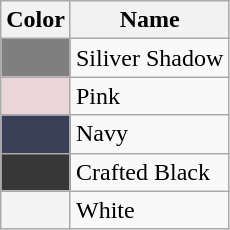<table class="wikitable">
<tr>
<th>Color</th>
<th>Name</th>
</tr>
<tr>
<td bgcolor="#7f7f7f"></td>
<td>Siliver Shadow</td>
</tr>
<tr>
<td bgcolor="#ead6d8"></td>
<td>Pink</td>
</tr>
<tr>
<td bgcolor="#3a4058"></td>
<td>Navy</td>
</tr>
<tr>
<td bgcolor="#373737"></td>
<td>Crafted Black</td>
</tr>
<tr>
<td bgcolor="#f4f4f4"></td>
<td>White</td>
</tr>
</table>
